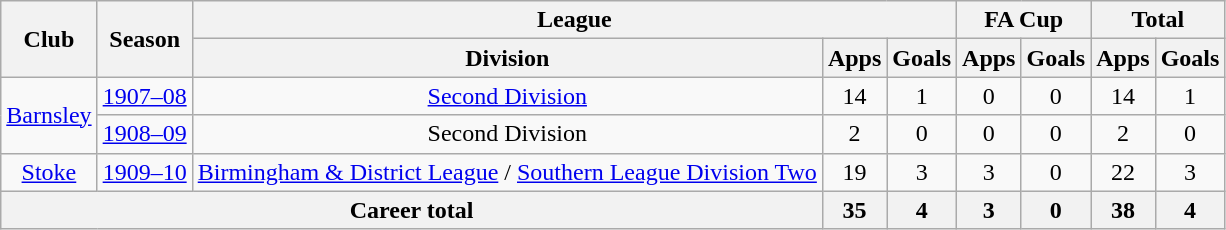<table class="wikitable" style="text-align: center;">
<tr>
<th rowspan="2">Club</th>
<th rowspan="2">Season</th>
<th colspan="3">League</th>
<th colspan="2">FA Cup</th>
<th colspan="2">Total</th>
</tr>
<tr>
<th>Division</th>
<th>Apps</th>
<th>Goals</th>
<th>Apps</th>
<th>Goals</th>
<th>Apps</th>
<th>Goals</th>
</tr>
<tr>
<td rowspan="2"><a href='#'>Barnsley</a></td>
<td><a href='#'>1907–08</a></td>
<td><a href='#'>Second Division</a></td>
<td>14</td>
<td>1</td>
<td>0</td>
<td>0</td>
<td>14</td>
<td>1</td>
</tr>
<tr>
<td><a href='#'>1908–09</a></td>
<td>Second Division</td>
<td>2</td>
<td>0</td>
<td>0</td>
<td>0</td>
<td>2</td>
<td>0</td>
</tr>
<tr>
<td><a href='#'>Stoke</a></td>
<td><a href='#'>1909–10</a></td>
<td><a href='#'>Birmingham & District League</a> / <a href='#'>Southern League Division Two</a></td>
<td>19</td>
<td>3</td>
<td>3</td>
<td>0</td>
<td>22</td>
<td>3</td>
</tr>
<tr>
<th colspan=3>Career total</th>
<th>35</th>
<th>4</th>
<th>3</th>
<th>0</th>
<th>38</th>
<th>4</th>
</tr>
</table>
